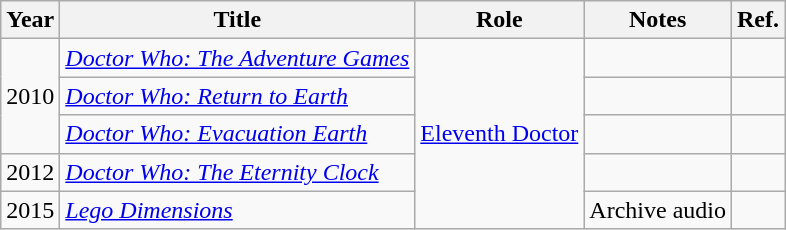<table class="wikitable sortable">
<tr>
<th>Year</th>
<th>Title</th>
<th>Role</th>
<th class="unsortable">Notes</th>
<th>Ref.</th>
</tr>
<tr>
<td rowspan="3">2010</td>
<td><em><a href='#'>Doctor Who: The Adventure Games</a></em></td>
<td rowspan="5"><a href='#'>Eleventh Doctor</a></td>
<td></td>
<td></td>
</tr>
<tr>
<td><em><a href='#'>Doctor Who: Return to Earth</a></em></td>
<td></td>
<td></td>
</tr>
<tr>
<td><em><a href='#'>Doctor Who: Evacuation Earth</a></em></td>
<td></td>
<td></td>
</tr>
<tr>
<td>2012</td>
<td><em><a href='#'>Doctor Who: The Eternity Clock</a></em></td>
<td></td>
<td></td>
</tr>
<tr>
<td>2015</td>
<td><em><a href='#'>Lego Dimensions</a></em></td>
<td>Archive audio</td>
<td></td>
</tr>
</table>
